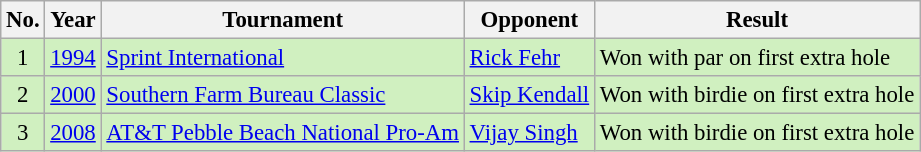<table class="wikitable" style="font-size:95%;">
<tr>
<th>No.</th>
<th>Year</th>
<th>Tournament</th>
<th>Opponent</th>
<th>Result</th>
</tr>
<tr style="background:#D0F0C0;">
<td align=center>1</td>
<td><a href='#'>1994</a></td>
<td><a href='#'>Sprint International</a></td>
<td> <a href='#'>Rick Fehr</a></td>
<td>Won with par on first extra hole</td>
</tr>
<tr style="background:#D0F0C0;">
<td align=center>2</td>
<td><a href='#'>2000</a></td>
<td><a href='#'>Southern Farm Bureau Classic</a></td>
<td> <a href='#'>Skip Kendall</a></td>
<td>Won with birdie on first extra hole</td>
</tr>
<tr style="background:#D0F0C0;">
<td align=center>3</td>
<td><a href='#'>2008</a></td>
<td><a href='#'>AT&T Pebble Beach National Pro-Am</a></td>
<td> <a href='#'>Vijay Singh</a></td>
<td>Won with birdie on first extra hole</td>
</tr>
</table>
